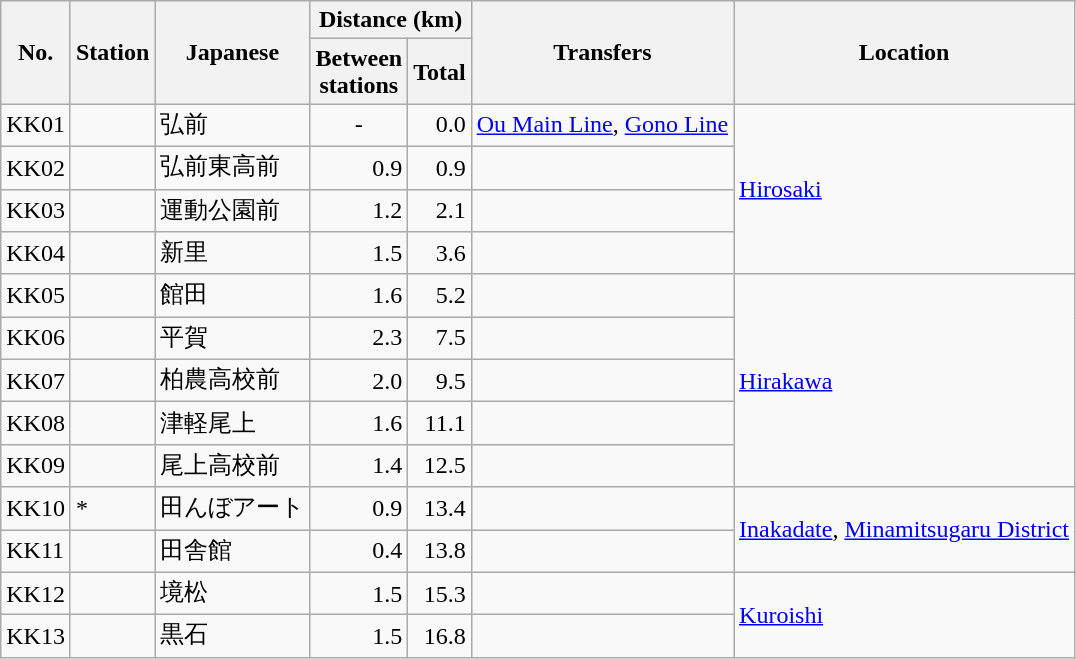<table class="wikitable">
<tr>
<th rowspan="2">No.</th>
<th rowspan="2">Station</th>
<th rowspan="2">Japanese</th>
<th colspan="2">Distance (km)</th>
<th rowspan="2">Transfers</th>
<th colspan=2" rowspan="2">Location</th>
</tr>
<tr>
<th>Between<br>stations</th>
<th>Total</th>
</tr>
<tr>
<td>KK01</td>
<td></td>
<td>弘前</td>
<td style="text-align:center;">-</td>
<td style="text-align:right;">0.0</td>
<td><a href='#'>Ou Main Line</a>, <a href='#'>Gono Line</a></td>
<td rowspan="4"><a href='#'>Hirosaki</a></td>
</tr>
<tr>
<td>KK02</td>
<td></td>
<td>弘前東高前</td>
<td style="text-align:right;">0.9</td>
<td style="text-align:right;">0.9</td>
<td> </td>
</tr>
<tr>
<td>KK03</td>
<td></td>
<td>運動公園前</td>
<td style="text-align:right;">1.2</td>
<td style="text-align:right;">2.1</td>
<td> </td>
</tr>
<tr>
<td>KK04</td>
<td></td>
<td>新里</td>
<td style="text-align:right;">1.5</td>
<td style="text-align:right;">3.6</td>
<td> </td>
</tr>
<tr>
<td>KK05</td>
<td></td>
<td>館田</td>
<td style="text-align:right;">1.6</td>
<td style="text-align:right;">5.2</td>
<td> </td>
<td rowspan="5"><a href='#'>Hirakawa</a></td>
</tr>
<tr>
<td>KK06</td>
<td></td>
<td>平賀</td>
<td style="text-align:right;">2.3</td>
<td style="text-align:right;">7.5</td>
<td> </td>
</tr>
<tr>
<td>KK07</td>
<td></td>
<td>柏農高校前</td>
<td style="text-align:right;">2.0</td>
<td style="text-align:right;">9.5</td>
<td> </td>
</tr>
<tr>
<td>KK08</td>
<td></td>
<td>津軽尾上</td>
<td style="text-align:right;">1.6</td>
<td style="text-align:right;">11.1</td>
<td> </td>
</tr>
<tr>
<td>KK09</td>
<td></td>
<td>尾上高校前</td>
<td style="text-align:right;">1.4</td>
<td style="text-align:right;">12.5</td>
<td> </td>
</tr>
<tr>
<td>KK10</td>
<td>*</td>
<td>田んぼアート</td>
<td style="text-align:right;">0.9</td>
<td style="text-align:right;">13.4</td>
<td> </td>
<td rowspan="2"><a href='#'>Inakadate</a>, <a href='#'>Minamitsugaru District</a></td>
</tr>
<tr>
<td>KK11</td>
<td></td>
<td>田舎館</td>
<td style="text-align:right;">0.4</td>
<td style="text-align:right;">13.8</td>
<td> </td>
</tr>
<tr>
<td>KK12</td>
<td></td>
<td>境松</td>
<td style="text-align:right;">1.5</td>
<td style="text-align:right;">15.3</td>
<td> </td>
<td rowspan="2"><a href='#'>Kuroishi</a></td>
</tr>
<tr>
<td>KK13</td>
<td></td>
<td>黒石</td>
<td style="text-align:right;">1.5</td>
<td style="text-align:right;">16.8</td>
<td> </td>
</tr>
</table>
